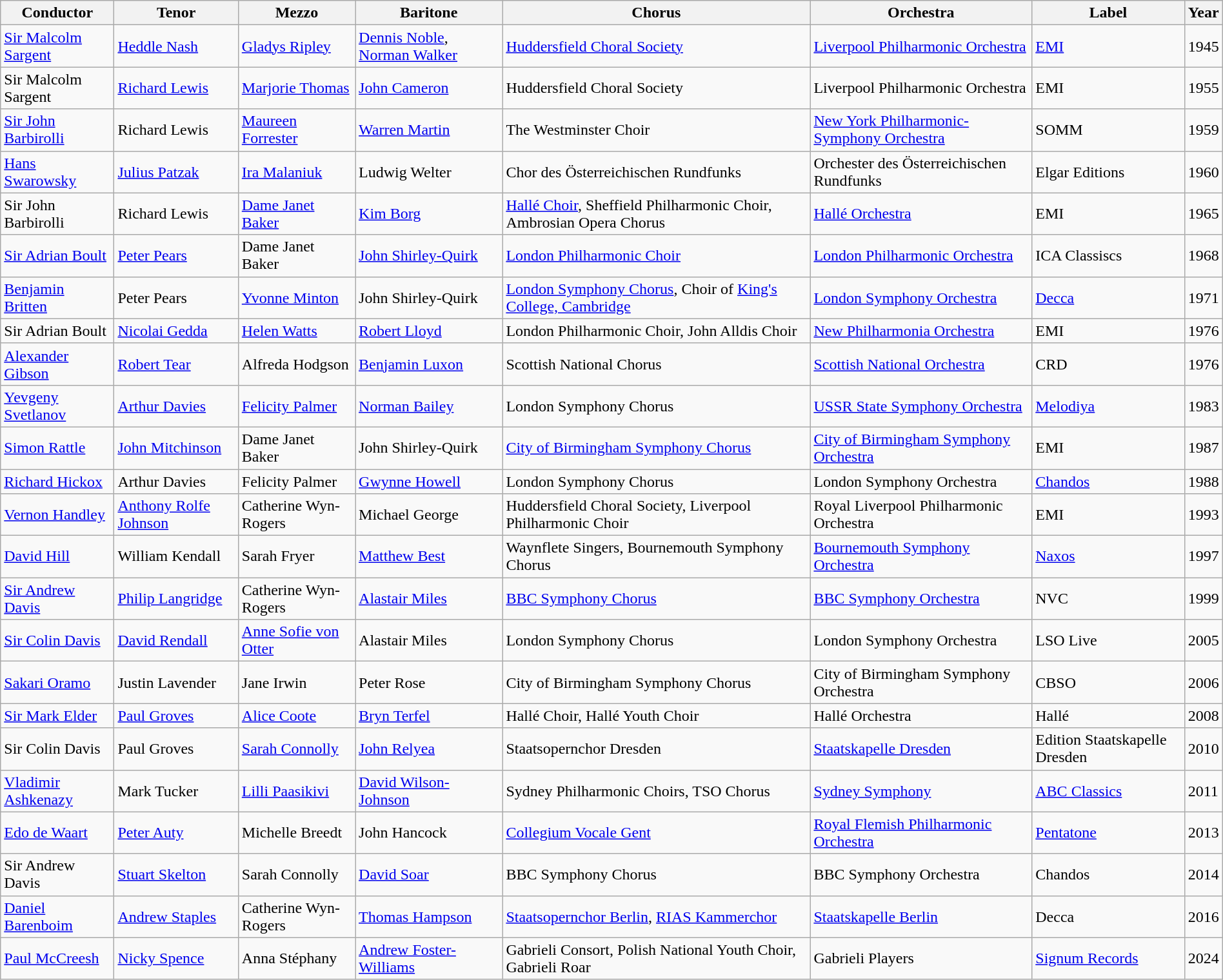<table class="wikitable sortable plainrowheaders" style="text-align: left; margin-right: 0;">
<tr>
<th scope="col">Conductor</th>
<th scope="col">Tenor</th>
<th scope="col">Mezzo</th>
<th scope="col">Baritone</th>
<th scope="col">Chorus</th>
<th scope="col">Orchestra</th>
<th scope="col">Label</th>
<th scope="col">Year</th>
</tr>
<tr>
<td><a href='#'>Sir Malcolm Sargent</a></td>
<td><a href='#'>Heddle Nash</a></td>
<td><a href='#'>Gladys Ripley</a></td>
<td><a href='#'>Dennis Noble</a>, <a href='#'>Norman Walker</a></td>
<td><a href='#'>Huddersfield Choral Society</a></td>
<td><a href='#'>Liverpool Philharmonic Orchestra</a></td>
<td><a href='#'>EMI</a></td>
<td>1945</td>
</tr>
<tr>
<td>Sir Malcolm Sargent</td>
<td><a href='#'>Richard Lewis</a></td>
<td><a href='#'>Marjorie Thomas</a></td>
<td><a href='#'>John Cameron</a></td>
<td>Huddersfield Choral Society</td>
<td>Liverpool Philharmonic Orchestra</td>
<td>EMI</td>
<td>1955</td>
</tr>
<tr>
<td><a href='#'>Sir John Barbirolli</a></td>
<td>Richard Lewis</td>
<td><a href='#'>Maureen Forrester</a></td>
<td><a href='#'>Warren Martin</a></td>
<td>The Westminster Choir</td>
<td><a href='#'>New York Philharmonic-Symphony Orchestra</a></td>
<td>SOMM</td>
<td>1959</td>
</tr>
<tr>
<td><a href='#'>Hans Swarowsky</a></td>
<td><a href='#'>Julius Patzak</a></td>
<td><a href='#'>Ira Malaniuk</a></td>
<td>Ludwig Welter</td>
<td>Chor des Österreichischen Rundfunks</td>
<td>Orchester des Österreichischen Rundfunks</td>
<td>Elgar Editions</td>
<td>1960</td>
</tr>
<tr>
<td>Sir John Barbirolli</td>
<td>Richard Lewis</td>
<td><a href='#'>Dame Janet Baker</a></td>
<td><a href='#'>Kim Borg</a></td>
<td><a href='#'>Hallé Choir</a>, Sheffield Philharmonic Choir, Ambrosian Opera Chorus</td>
<td><a href='#'>Hallé Orchestra</a></td>
<td>EMI</td>
<td>1965</td>
</tr>
<tr>
<td><a href='#'>Sir Adrian Boult</a></td>
<td><a href='#'>Peter Pears</a></td>
<td>Dame Janet Baker</td>
<td><a href='#'>John Shirley-Quirk</a></td>
<td><a href='#'>London Philharmonic Choir</a></td>
<td><a href='#'>London Philharmonic Orchestra</a></td>
<td>ICA Classiscs</td>
<td>1968</td>
</tr>
<tr>
<td><a href='#'>Benjamin Britten</a></td>
<td>Peter Pears</td>
<td><a href='#'>Yvonne Minton</a></td>
<td>John Shirley-Quirk</td>
<td><a href='#'>London Symphony Chorus</a>, Choir of <a href='#'>King's College, Cambridge</a></td>
<td><a href='#'>London Symphony Orchestra</a></td>
<td><a href='#'>Decca</a></td>
<td>1971</td>
</tr>
<tr>
<td>Sir Adrian Boult</td>
<td><a href='#'>Nicolai Gedda</a></td>
<td><a href='#'>Helen Watts</a></td>
<td><a href='#'>Robert Lloyd</a></td>
<td>London Philharmonic Choir, John Alldis Choir</td>
<td><a href='#'>New Philharmonia Orchestra</a></td>
<td>EMI</td>
<td>1976</td>
</tr>
<tr>
<td><a href='#'>Alexander Gibson</a></td>
<td><a href='#'>Robert Tear</a></td>
<td>Alfreda Hodgson</td>
<td><a href='#'>Benjamin Luxon</a></td>
<td>Scottish National Chorus</td>
<td><a href='#'>Scottish National Orchestra</a></td>
<td>CRD</td>
<td>1976</td>
</tr>
<tr>
<td><a href='#'>Yevgeny Svetlanov</a></td>
<td><a href='#'>Arthur Davies</a></td>
<td><a href='#'>Felicity Palmer</a></td>
<td><a href='#'>Norman Bailey</a></td>
<td>London Symphony Chorus</td>
<td><a href='#'>USSR State Symphony Orchestra</a></td>
<td><a href='#'>Melodiya</a></td>
<td>1983</td>
</tr>
<tr>
<td><a href='#'>Simon Rattle</a></td>
<td><a href='#'>John Mitchinson</a></td>
<td>Dame Janet Baker</td>
<td>John Shirley-Quirk</td>
<td><a href='#'>City of Birmingham Symphony Chorus</a></td>
<td><a href='#'>City of Birmingham Symphony Orchestra</a></td>
<td>EMI</td>
<td>1987</td>
</tr>
<tr>
<td><a href='#'>Richard Hickox</a></td>
<td>Arthur Davies</td>
<td>Felicity Palmer</td>
<td><a href='#'>Gwynne Howell</a></td>
<td>London Symphony Chorus</td>
<td>London Symphony Orchestra</td>
<td><a href='#'>Chandos</a></td>
<td>1988</td>
</tr>
<tr>
<td><a href='#'>Vernon Handley</a></td>
<td><a href='#'>Anthony Rolfe Johnson</a></td>
<td>Catherine Wyn-Rogers</td>
<td>Michael George</td>
<td>Huddersfield Choral Society, Liverpool Philharmonic Choir</td>
<td>Royal Liverpool Philharmonic Orchestra</td>
<td>EMI</td>
<td>1993</td>
</tr>
<tr>
<td><a href='#'>David Hill</a></td>
<td>William Kendall</td>
<td>Sarah Fryer</td>
<td><a href='#'>Matthew Best</a></td>
<td>Waynflete Singers, Bournemouth Symphony Chorus</td>
<td><a href='#'>Bournemouth Symphony Orchestra</a></td>
<td><a href='#'>Naxos</a></td>
<td>1997</td>
</tr>
<tr>
<td><a href='#'>Sir Andrew Davis</a></td>
<td><a href='#'>Philip Langridge</a></td>
<td>Catherine Wyn-Rogers</td>
<td><a href='#'>Alastair Miles</a></td>
<td><a href='#'>BBC Symphony Chorus</a></td>
<td><a href='#'>BBC Symphony Orchestra</a></td>
<td>NVC</td>
<td>1999</td>
</tr>
<tr>
<td><a href='#'>Sir Colin Davis</a></td>
<td><a href='#'>David Rendall</a></td>
<td><a href='#'>Anne Sofie von Otter</a></td>
<td>Alastair Miles</td>
<td>London Symphony Chorus</td>
<td>London Symphony Orchestra</td>
<td>LSO Live</td>
<td>2005</td>
</tr>
<tr>
<td><a href='#'>Sakari Oramo</a></td>
<td>Justin Lavender</td>
<td>Jane Irwin</td>
<td>Peter Rose</td>
<td>City of Birmingham Symphony Chorus</td>
<td>City of Birmingham Symphony Orchestra</td>
<td>CBSO</td>
<td>2006</td>
</tr>
<tr>
<td><a href='#'>Sir Mark Elder</a></td>
<td><a href='#'>Paul Groves</a></td>
<td><a href='#'>Alice Coote</a></td>
<td><a href='#'>Bryn Terfel</a></td>
<td>Hallé Choir, Hallé Youth Choir</td>
<td>Hallé Orchestra</td>
<td>Hallé</td>
<td>2008</td>
</tr>
<tr>
<td>Sir Colin Davis</td>
<td>Paul Groves</td>
<td><a href='#'>Sarah Connolly</a></td>
<td><a href='#'>John Relyea</a></td>
<td>Staatsopernchor Dresden</td>
<td><a href='#'>Staatskapelle Dresden</a></td>
<td>Edition Staatskapelle Dresden</td>
<td>2010</td>
</tr>
<tr>
<td><a href='#'>Vladimir Ashkenazy</a></td>
<td>Mark Tucker</td>
<td><a href='#'>Lilli Paasikivi</a></td>
<td><a href='#'>David Wilson-Johnson</a></td>
<td>Sydney Philharmonic Choirs, TSO Chorus</td>
<td><a href='#'>Sydney Symphony</a></td>
<td><a href='#'>ABC Classics</a></td>
<td>2011</td>
</tr>
<tr>
<td><a href='#'>Edo de Waart</a></td>
<td><a href='#'>Peter Auty</a></td>
<td>Michelle Breedt</td>
<td>John Hancock</td>
<td><a href='#'>Collegium Vocale Gent</a></td>
<td><a href='#'>Royal Flemish Philharmonic Orchestra</a></td>
<td><a href='#'>Pentatone</a></td>
<td>2013</td>
</tr>
<tr>
<td Andrew Davis>Sir Andrew Davis</td>
<td><a href='#'>Stuart Skelton</a></td>
<td>Sarah Connolly</td>
<td><a href='#'>David Soar</a></td>
<td>BBC Symphony Chorus</td>
<td>BBC Symphony Orchestra</td>
<td>Chandos</td>
<td>2014</td>
</tr>
<tr>
<td><a href='#'>Daniel Barenboim</a></td>
<td><a href='#'>Andrew Staples</a></td>
<td>Catherine Wyn-Rogers</td>
<td><a href='#'>Thomas Hampson</a></td>
<td><a href='#'>Staatsopernchor Berlin</a>, <a href='#'>RIAS Kammerchor</a></td>
<td><a href='#'>Staatskapelle Berlin</a></td>
<td>Decca</td>
<td>2016</td>
</tr>
<tr>
<td><a href='#'>Paul McCreesh</a></td>
<td><a href='#'>Nicky Spence</a></td>
<td>Anna Stéphany</td>
<td><a href='#'>Andrew Foster-Williams</a></td>
<td>Gabrieli Consort, Polish National Youth Choir, Gabrieli Roar</td>
<td>Gabrieli Players</td>
<td><a href='#'>Signum Records</a></td>
<td>2024</td>
</tr>
</table>
